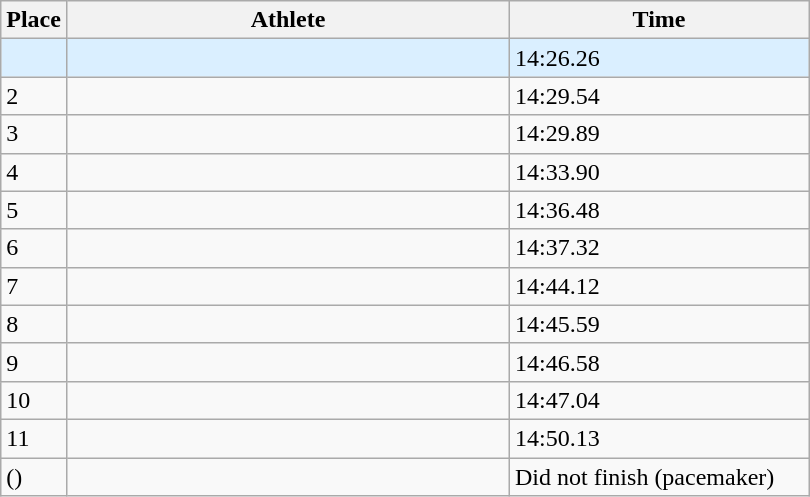<table class=wikitable>
<tr>
<th>Place</th>
<th style="width:18em">Athlete</th>
<th style="width:12em">Time</th>
</tr>
<tr style="background:#daefff;">
<td></td>
<td></td>
<td>14:26.26</td>
</tr>
<tr>
<td>2</td>
<td></td>
<td>14:29.54</td>
</tr>
<tr>
<td>3</td>
<td></td>
<td>14:29.89</td>
</tr>
<tr>
<td>4</td>
<td></td>
<td>14:33.90</td>
</tr>
<tr>
<td>5</td>
<td></td>
<td>14:36.48</td>
</tr>
<tr>
<td>6</td>
<td></td>
<td>14:37.32</td>
</tr>
<tr>
<td>7</td>
<td></td>
<td>14:44.12  </td>
</tr>
<tr>
<td>8</td>
<td></td>
<td>14:45.59 </td>
</tr>
<tr>
<td>9</td>
<td></td>
<td>14:46.58</td>
</tr>
<tr>
<td>10</td>
<td></td>
<td>14:47.04</td>
</tr>
<tr>
<td>11</td>
<td></td>
<td>14:50.13</td>
</tr>
<tr>
<td> ()</td>
<td></td>
<td>Did not finish (pacemaker)</td>
</tr>
</table>
